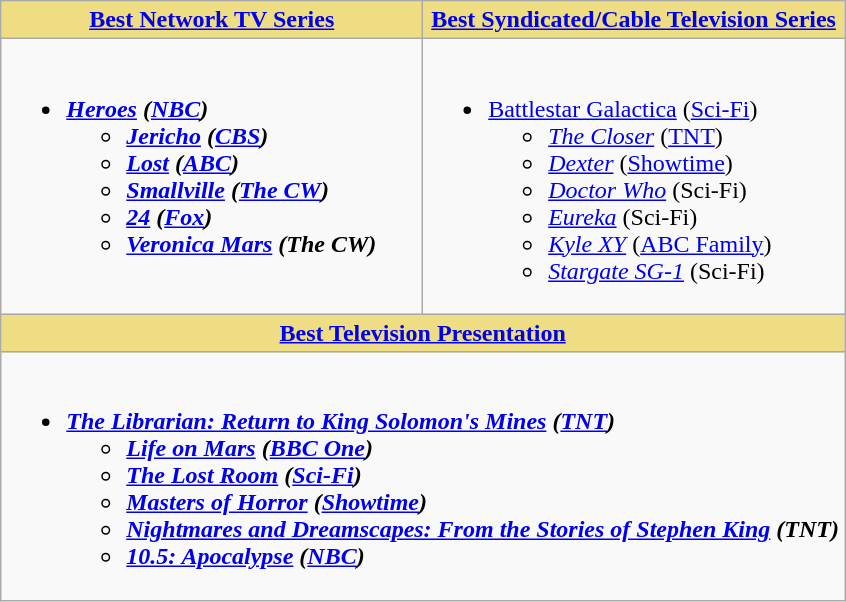<table class=wikitable>
<tr>
<th style="background:#EEDD82; width:50%"><a href='#'>Best Network TV Series</a></th>
<th style="background:#EEDD82; width:50%"><a href='#'>Best Syndicated/Cable Television Series</a></th>
</tr>
<tr>
<td valign="top"><br><ul><li><strong><em><a href='#'>Heroes</a><em> (<a href='#'>NBC</a>)<strong><ul><li></em><a href='#'>Jericho</a><em> (<a href='#'>CBS</a>)</li><li></em><a href='#'>Lost</a><em> (<a href='#'>ABC</a>)</li><li></em><a href='#'>Smallville</a><em> (<a href='#'>The CW</a>)</li><li></em><a href='#'>24</a><em> (<a href='#'>Fox</a>)</li><li></em><a href='#'>Veronica Mars</a><em> (The CW)</li></ul></li></ul></td>
<td valign="top"><br><ul><li></em></strong><a href='#'>Battlestar Galactica</a></em> (<a href='#'>Sci-Fi</a>)</strong><ul><li><em><a href='#'>The Closer</a></em> (<a href='#'>TNT</a>)</li><li><em><a href='#'>Dexter</a></em> (<a href='#'>Showtime</a>)</li><li><em><a href='#'>Doctor Who</a></em> (Sci-Fi)</li><li><em><a href='#'>Eureka</a></em> (Sci-Fi)</li><li><em><a href='#'>Kyle XY</a></em> (<a href='#'>ABC Family</a>)</li><li><em><a href='#'>Stargate SG-1</a></em> (Sci-Fi)</li></ul></li></ul></td>
</tr>
<tr>
<th colspan="2" style="background:#EEDD82; width:50%"><a href='#'>Best Television Presentation</a></th>
</tr>
<tr>
<td colspan="2" valign="top"><br><ul><li><strong><em><a href='#'>The Librarian: Return to King Solomon's Mines</a><em> (<a href='#'>TNT</a>)<strong><ul><li></em><a href='#'>Life on Mars</a><em> (<a href='#'>BBC One</a>)</li><li></em><a href='#'>The Lost Room</a><em> (<a href='#'>Sci-Fi</a>)</li><li></em><a href='#'>Masters of Horror</a><em> (<a href='#'>Showtime</a>)</li><li></em><a href='#'>Nightmares and Dreamscapes: From the Stories of Stephen King</a><em> (TNT)</li><li></em><a href='#'>10.5: Apocalypse</a><em> (<a href='#'>NBC</a>)</li></ul></li></ul></td>
</tr>
</table>
